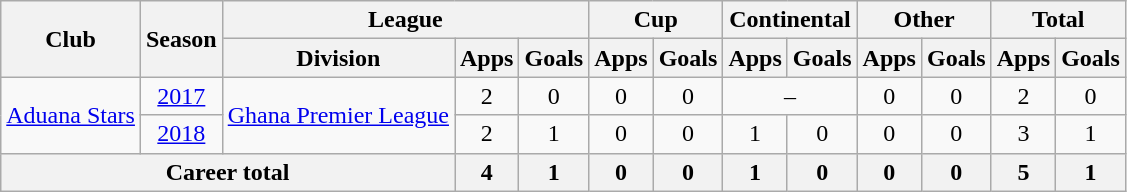<table class="wikitable" style="text-align: center">
<tr>
<th rowspan="2">Club</th>
<th rowspan="2">Season</th>
<th colspan="3">League</th>
<th colspan="2">Cup</th>
<th colspan="2">Continental</th>
<th colspan="2">Other</th>
<th colspan="2">Total</th>
</tr>
<tr>
<th>Division</th>
<th>Apps</th>
<th>Goals</th>
<th>Apps</th>
<th>Goals</th>
<th>Apps</th>
<th>Goals</th>
<th>Apps</th>
<th>Goals</th>
<th>Apps</th>
<th>Goals</th>
</tr>
<tr>
<td rowspan="2"><a href='#'>Aduana Stars</a></td>
<td><a href='#'>2017</a></td>
<td rowspan="2"><a href='#'>Ghana Premier League</a></td>
<td>2</td>
<td>0</td>
<td>0</td>
<td>0</td>
<td colspan="2">–</td>
<td>0</td>
<td>0</td>
<td>2</td>
<td>0</td>
</tr>
<tr>
<td><a href='#'>2018</a></td>
<td>2</td>
<td>1</td>
<td>0</td>
<td>0</td>
<td>1</td>
<td>0</td>
<td>0</td>
<td>0</td>
<td>3</td>
<td>1</td>
</tr>
<tr>
<th colspan="3"><strong>Career total</strong></th>
<th>4</th>
<th>1</th>
<th>0</th>
<th>0</th>
<th>1</th>
<th>0</th>
<th>0</th>
<th>0</th>
<th>5</th>
<th>1</th>
</tr>
</table>
